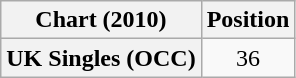<table class="wikitable plainrowheaders" style="text-align:center">
<tr>
<th>Chart (2010)</th>
<th>Position</th>
</tr>
<tr>
<th scope="row">UK Singles (OCC)</th>
<td>36</td>
</tr>
</table>
